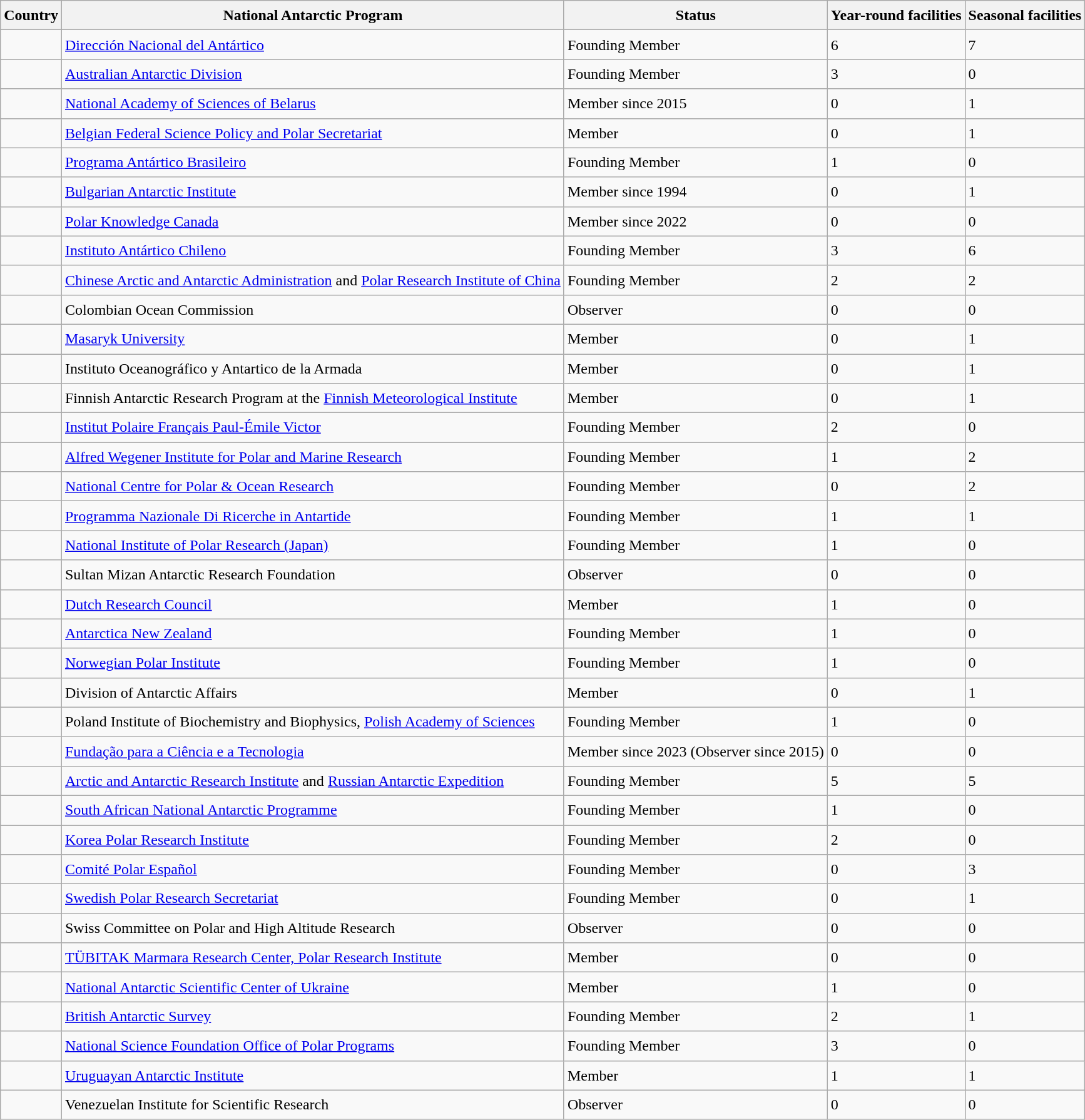<table class="wikitable sortable" style="font-size:1.00em; text-align:left; line-height:1.5em;">
<tr>
<th>Country</th>
<th>National Antarctic Program</th>
<th>Status</th>
<th>Year-round facilities</th>
<th>Seasonal facilities</th>
</tr>
<tr>
<td></td>
<td><a href='#'>Dirección Nacional del Antártico</a></td>
<td>Founding Member</td>
<td>6</td>
<td>7</td>
</tr>
<tr>
<td></td>
<td><a href='#'>Australian Antarctic Division</a></td>
<td>Founding Member</td>
<td>3</td>
<td>0</td>
</tr>
<tr>
<td></td>
<td><a href='#'>National Academy of Sciences of Belarus</a></td>
<td>Member since 2015</td>
<td>0</td>
<td>1</td>
</tr>
<tr>
<td></td>
<td><a href='#'>Belgian Federal Science Policy and Polar Secretariat</a></td>
<td>Member</td>
<td>0</td>
<td>1</td>
</tr>
<tr>
<td></td>
<td><a href='#'>Programa Antártico Brasileiro</a></td>
<td>Founding Member</td>
<td>1</td>
<td>0</td>
</tr>
<tr>
<td></td>
<td><a href='#'>Bulgarian Antarctic Institute</a></td>
<td>Member since 1994</td>
<td>0</td>
<td>1</td>
</tr>
<tr>
<td></td>
<td><a href='#'>Polar Knowledge Canada</a></td>
<td>Member since 2022</td>
<td>0</td>
<td>0</td>
</tr>
<tr>
<td></td>
<td><a href='#'>Instituto Antártico Chileno</a></td>
<td>Founding Member</td>
<td>3</td>
<td>6</td>
</tr>
<tr>
<td></td>
<td><a href='#'>Chinese Arctic and Antarctic Administration</a> and <a href='#'>Polar Research Institute of China</a></td>
<td>Founding Member</td>
<td>2</td>
<td>2</td>
</tr>
<tr>
<td></td>
<td>Colombian Ocean Commission</td>
<td>Observer</td>
<td>0</td>
<td>0</td>
</tr>
<tr>
<td></td>
<td><a href='#'>Masaryk University</a></td>
<td>Member</td>
<td>0</td>
<td>1</td>
</tr>
<tr>
<td></td>
<td>Instituto Oceanográfico y Antartico de la Armada</td>
<td>Member</td>
<td>0</td>
<td>1</td>
</tr>
<tr>
<td></td>
<td>Finnish Antarctic Research Program at the <a href='#'>Finnish Meteorological Institute</a></td>
<td>Member</td>
<td>0</td>
<td>1</td>
</tr>
<tr>
<td></td>
<td><a href='#'>Institut Polaire Français Paul-Émile Victor</a></td>
<td>Founding Member</td>
<td>2</td>
<td>0</td>
</tr>
<tr>
<td></td>
<td><a href='#'>Alfred Wegener Institute for Polar and Marine Research</a></td>
<td>Founding Member</td>
<td>1</td>
<td>2</td>
</tr>
<tr>
<td></td>
<td><a href='#'>National Centre for Polar & Ocean Research</a></td>
<td>Founding Member</td>
<td>0</td>
<td>2</td>
</tr>
<tr>
<td></td>
<td><a href='#'>Programma Nazionale Di Ricerche in Antartide</a></td>
<td>Founding Member</td>
<td>1</td>
<td>1</td>
</tr>
<tr>
<td></td>
<td><a href='#'>National Institute of Polar Research (Japan)</a></td>
<td>Founding Member</td>
<td>1</td>
<td>0</td>
</tr>
<tr>
<td></td>
<td>Sultan Mizan Antarctic Research Foundation</td>
<td>Observer</td>
<td>0</td>
<td>0</td>
</tr>
<tr>
<td></td>
<td><a href='#'>Dutch Research Council</a></td>
<td>Member</td>
<td>1</td>
<td>0</td>
</tr>
<tr>
<td></td>
<td><a href='#'>Antarctica New Zealand</a></td>
<td>Founding Member</td>
<td>1</td>
<td>0</td>
</tr>
<tr>
<td></td>
<td><a href='#'>Norwegian Polar Institute</a></td>
<td>Founding Member</td>
<td>1</td>
<td>0</td>
</tr>
<tr>
<td></td>
<td>Division of Antarctic Affairs</td>
<td>Member</td>
<td>0</td>
<td>1</td>
</tr>
<tr>
<td></td>
<td>Poland Institute of Biochemistry and Biophysics, <a href='#'>Polish Academy of Sciences</a></td>
<td>Founding Member</td>
<td>1</td>
<td>0</td>
</tr>
<tr>
<td></td>
<td><a href='#'>Fundação para a Ciência e a Tecnologia</a></td>
<td>Member since 2023 (Observer since 2015)</td>
<td>0</td>
<td>0</td>
</tr>
<tr>
<td></td>
<td><a href='#'>Arctic and Antarctic Research Institute</a> and <a href='#'>Russian Antarctic Expedition</a></td>
<td>Founding Member</td>
<td>5</td>
<td>5</td>
</tr>
<tr>
<td></td>
<td><a href='#'>South African National Antarctic Programme</a></td>
<td>Founding Member</td>
<td>1</td>
<td>0</td>
</tr>
<tr>
<td></td>
<td><a href='#'>Korea Polar Research Institute</a></td>
<td>Founding Member</td>
<td>2</td>
<td>0</td>
</tr>
<tr>
<td></td>
<td><a href='#'>Comité Polar Español</a></td>
<td>Founding Member</td>
<td>0</td>
<td>3</td>
</tr>
<tr>
<td></td>
<td><a href='#'>Swedish Polar Research Secretariat</a></td>
<td>Founding Member</td>
<td>0</td>
<td>1</td>
</tr>
<tr>
<td></td>
<td>Swiss Committee on Polar and High Altitude Research</td>
<td>Observer</td>
<td>0</td>
<td>0</td>
</tr>
<tr>
<td></td>
<td><a href='#'>TÜBITAK Marmara Research Center, Polar Research Institute</a></td>
<td>Member</td>
<td>0</td>
<td>0</td>
</tr>
<tr>
<td></td>
<td><a href='#'>National Antarctic Scientific Center of Ukraine</a></td>
<td>Member</td>
<td>1</td>
<td>0</td>
</tr>
<tr>
<td></td>
<td><a href='#'>British Antarctic Survey</a></td>
<td>Founding Member</td>
<td>2</td>
<td>1</td>
</tr>
<tr>
<td></td>
<td><a href='#'>National Science Foundation Office of Polar Programs</a></td>
<td>Founding Member</td>
<td>3</td>
<td>0</td>
</tr>
<tr>
<td></td>
<td><a href='#'>Uruguayan Antarctic Institute</a></td>
<td>Member</td>
<td>1</td>
<td>1</td>
</tr>
<tr>
<td></td>
<td>Venezuelan Institute for Scientific Research</td>
<td>Observer</td>
<td>0</td>
<td>0</td>
</tr>
</table>
